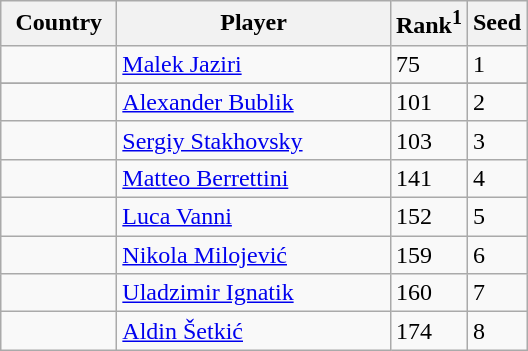<table class="sortable wikitable">
<tr>
<th width="70">Country</th>
<th width="175">Player</th>
<th>Rank<sup>1</sup></th>
<th>Seed</th>
</tr>
<tr>
<td></td>
<td><a href='#'>Malek Jaziri</a></td>
<td>75</td>
<td>1</td>
</tr>
<tr>
</tr>
<tr>
<td></td>
<td><a href='#'>Alexander Bublik</a></td>
<td>101</td>
<td>2</td>
</tr>
<tr>
<td></td>
<td><a href='#'>Sergiy Stakhovsky</a></td>
<td>103</td>
<td>3</td>
</tr>
<tr>
<td></td>
<td><a href='#'>Matteo Berrettini</a></td>
<td>141</td>
<td>4</td>
</tr>
<tr>
<td></td>
<td><a href='#'>Luca Vanni</a></td>
<td>152</td>
<td>5</td>
</tr>
<tr>
<td></td>
<td><a href='#'>Nikola Milojević</a></td>
<td>159</td>
<td>6</td>
</tr>
<tr>
<td></td>
<td><a href='#'>Uladzimir Ignatik</a></td>
<td>160</td>
<td>7</td>
</tr>
<tr>
<td></td>
<td><a href='#'>Aldin Šetkić</a></td>
<td>174</td>
<td>8</td>
</tr>
</table>
